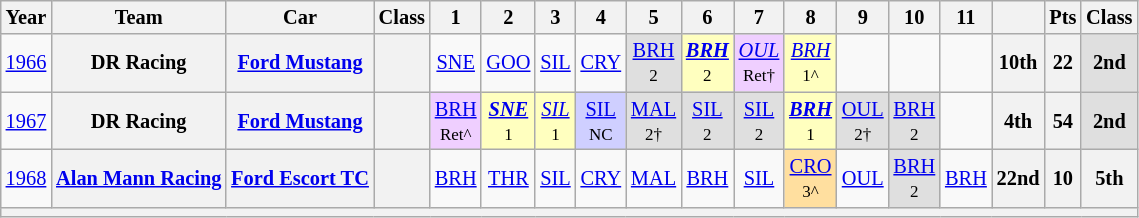<table class="wikitable" style="text-align:center; font-size:85%">
<tr>
<th>Year</th>
<th>Team</th>
<th>Car</th>
<th>Class</th>
<th>1</th>
<th>2</th>
<th>3</th>
<th>4</th>
<th>5</th>
<th>6</th>
<th>7</th>
<th>8</th>
<th>9</th>
<th>10</th>
<th>11</th>
<th></th>
<th>Pts</th>
<th>Class</th>
</tr>
<tr>
<td><a href='#'>1966</a></td>
<th>DR Racing</th>
<th><a href='#'>Ford Mustang</a></th>
<th><span></span></th>
<td><a href='#'>SNE</a></td>
<td><a href='#'>GOO</a></td>
<td><a href='#'>SIL</a></td>
<td><a href='#'>CRY</a></td>
<td style="background:#DFDFDF;"><a href='#'>BRH</a><br><small>2</small></td>
<td style="background:#FFFFBF;"><strong><em><a href='#'>BRH</a></em></strong><br><small>2</small></td>
<td style="background:#EFCFFF;"><em><a href='#'>OUL</a></em><br><small>Ret†</small></td>
<td style="background:#FFFFBF;"><em><a href='#'>BRH</a></em><br><small>1^</small></td>
<td></td>
<td></td>
<td></td>
<th>10th</th>
<th>22</th>
<td style="background:#DFDFDF;"><strong>2nd</strong></td>
</tr>
<tr>
<td><a href='#'>1967</a></td>
<th>DR Racing</th>
<th><a href='#'>Ford Mustang</a></th>
<th><span></span></th>
<td style="background:#EFCFFF;"><a href='#'>BRH</a><br><small>Ret^</small></td>
<td style="background:#FFFFBF;"><strong><em><a href='#'>SNE</a></em></strong><br><small>1</small></td>
<td style="background:#FFFFBF;"><em><a href='#'>SIL</a></em><br><small>1</small></td>
<td style="background:#CFCFFF;"><a href='#'>SIL</a><br><small>NC</small></td>
<td style="background:#DFDFDF;"><a href='#'>MAL</a><br><small>2†</small></td>
<td style="background:#DFDFDF;"><a href='#'>SIL</a><br><small>2</small></td>
<td style="background:#DFDFDF;"><a href='#'>SIL</a><br><small>2</small></td>
<td style="background:#FFFFBF;"><strong><em><a href='#'>BRH</a></em></strong><br><small>1</small></td>
<td style="background:#DFDFDF;"><a href='#'>OUL</a><br><small>2†</small></td>
<td style="background:#DFDFDF;"><a href='#'>BRH</a><br><small>2</small></td>
<td></td>
<th>4th</th>
<th>54</th>
<td style="background:#DFDFDF;"><strong>2nd</strong></td>
</tr>
<tr>
<td><a href='#'>1968</a></td>
<th><a href='#'>Alan Mann Racing</a></th>
<th><a href='#'>Ford Escort TC</a></th>
<th><span></span></th>
<td><a href='#'>BRH</a></td>
<td><a href='#'>THR</a></td>
<td><a href='#'>SIL</a></td>
<td><a href='#'>CRY</a></td>
<td><a href='#'>MAL</a></td>
<td><a href='#'>BRH</a></td>
<td><a href='#'>SIL</a></td>
<td style="background:#FFDF9F;"><a href='#'>CRO</a><br><small>3^</small></td>
<td><a href='#'>OUL</a></td>
<td style="background:#DFDFDF;"><a href='#'>BRH</a><br><small>2</small></td>
<td><a href='#'>BRH</a></td>
<th>22nd</th>
<th>10</th>
<th>5th</th>
</tr>
<tr>
<th colspan="18"></th>
</tr>
</table>
